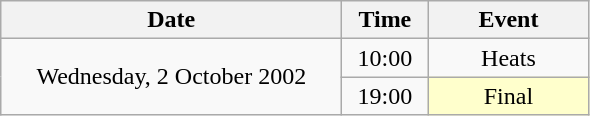<table class = "wikitable" style="text-align:center;">
<tr>
<th width=220>Date</th>
<th width=50>Time</th>
<th width=100>Event</th>
</tr>
<tr>
<td rowspan=2>Wednesday, 2 October 2002</td>
<td>10:00</td>
<td>Heats</td>
</tr>
<tr>
<td>19:00</td>
<td bgcolor=ffffcc>Final</td>
</tr>
</table>
